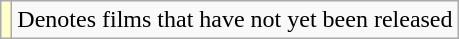<table class="wikitable sortable">
<tr>
<td style="background:#ffc;"></td>
<td>Denotes films that have not yet been released</td>
</tr>
</table>
